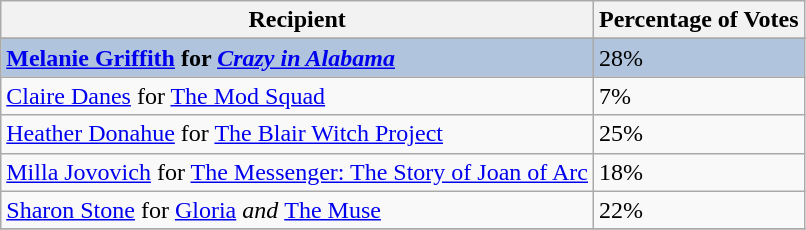<table class="wikitable sortable plainrowheaders" align="centre">
<tr>
<th>Recipient</th>
<th>Percentage of Votes</th>
</tr>
<tr>
</tr>
<tr style="background:#B0C4DE;">
<td><strong><a href='#'>Melanie Griffith</a> for <em><a href='#'>Crazy in Alabama</a><strong><em></td>
<td></strong>28%<strong></td>
</tr>
<tr>
<td><a href='#'>Claire Danes</a> for </em><a href='#'>The Mod Squad</a><em></td>
<td>7%</td>
</tr>
<tr>
<td><a href='#'>Heather Donahue</a> for </em><a href='#'>The Blair Witch Project</a><em></td>
<td>25%</td>
</tr>
<tr>
<td><a href='#'>Milla Jovovich</a> for </em><a href='#'>The Messenger: The Story of Joan of Arc</a><em></td>
<td>18%</td>
</tr>
<tr>
<td><a href='#'>Sharon Stone</a> for </em><a href='#'>Gloria</a><em> and </em><a href='#'>The Muse</a><em></td>
<td>22%</td>
</tr>
<tr>
</tr>
</table>
